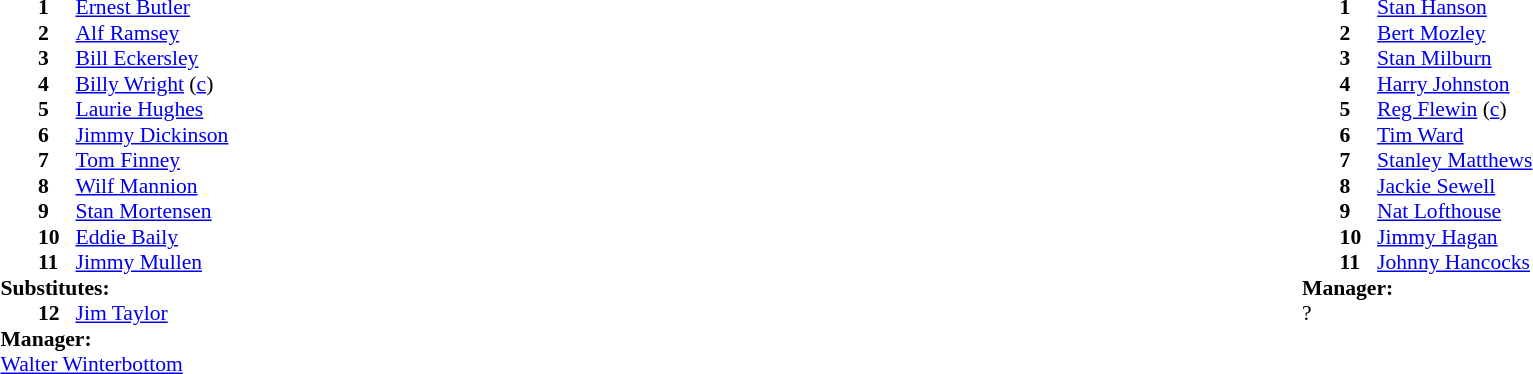<table style="width:100%;">
<tr>
<td style="vertical-align:top; width:50%;"><br><table style="font-size: 90%" cellspacing="0" cellpadding="0">
<tr>
<td colspan="4"></td>
</tr>
<tr>
<th width=25></th>
<th width=25></th>
</tr>
<tr>
<td></td>
<td><strong>1</strong></td>
<td> <a href='#'>Ernest Butler</a></td>
</tr>
<tr>
<td></td>
<td><strong>2</strong></td>
<td> <a href='#'>Alf Ramsey</a></td>
</tr>
<tr>
<td></td>
<td><strong>3</strong></td>
<td> <a href='#'>Bill Eckersley</a></td>
</tr>
<tr>
<td></td>
<td><strong>4</strong></td>
<td> <a href='#'>Billy Wright</a> (<a href='#'>c</a>)</td>
</tr>
<tr>
<td></td>
<td><strong>5</strong></td>
<td> <a href='#'>Laurie Hughes</a></td>
</tr>
<tr>
<td></td>
<td><strong>6</strong></td>
<td> <a href='#'>Jimmy Dickinson</a></td>
</tr>
<tr>
<td></td>
<td><strong>7</strong></td>
<td> <a href='#'>Tom Finney</a></td>
</tr>
<tr>
<td></td>
<td><strong>8</strong></td>
<td> <a href='#'>Wilf Mannion</a></td>
</tr>
<tr>
<td></td>
<td><strong>9</strong></td>
<td> <a href='#'>Stan Mortensen</a></td>
</tr>
<tr>
<td></td>
<td><strong>10</strong></td>
<td> <a href='#'>Eddie Baily</a></td>
</tr>
<tr>
<td></td>
<td><strong>11</strong></td>
<td> <a href='#'>Jimmy Mullen</a></td>
</tr>
<tr>
<td colspan="3"><strong>Substitutes:</strong></td>
</tr>
<tr>
<td></td>
<td><strong>12</strong></td>
<td> <a href='#'>Jim Taylor</a> </td>
</tr>
<tr>
<td colspan=3><strong>Manager:</strong></td>
</tr>
<tr>
<td colspan=4> <a href='#'>Walter Winterbottom</a></td>
</tr>
</table>
</td>
<td style="vertical-align:top; width:50%;"><br><table cellspacing="0" cellpadding="0" style="font-size:90%; margin:auto;">
<tr>
<td colspan="4"></td>
</tr>
<tr>
<th width=25></th>
<th width=25></th>
</tr>
<tr>
<td></td>
<td><strong>1</strong></td>
<td> <a href='#'>Stan Hanson</a></td>
</tr>
<tr>
<td></td>
<td><strong>2</strong></td>
<td> <a href='#'>Bert Mozley</a></td>
</tr>
<tr>
<td></td>
<td><strong>3</strong></td>
<td> <a href='#'>Stan Milburn</a></td>
</tr>
<tr>
<td></td>
<td><strong>4</strong></td>
<td> <a href='#'>Harry Johnston</a></td>
</tr>
<tr>
<td></td>
<td><strong>5</strong></td>
<td> <a href='#'>Reg Flewin</a> (<a href='#'>c</a>)</td>
</tr>
<tr>
<td></td>
<td><strong>6</strong></td>
<td> <a href='#'>Tim Ward</a></td>
</tr>
<tr>
<td></td>
<td><strong>7</strong></td>
<td> <a href='#'>Stanley Matthews</a></td>
</tr>
<tr>
<td></td>
<td><strong>8</strong></td>
<td> <a href='#'>Jackie Sewell</a></td>
</tr>
<tr>
<td></td>
<td><strong>9</strong></td>
<td> <a href='#'>Nat Lofthouse</a></td>
</tr>
<tr>
<td></td>
<td><strong>10</strong></td>
<td> <a href='#'>Jimmy Hagan</a></td>
</tr>
<tr>
<td></td>
<td><strong>11</strong></td>
<td> <a href='#'>Johnny Hancocks</a></td>
</tr>
<tr>
<td colspan=3><strong>Manager:</strong></td>
</tr>
<tr>
<td colspan=4>?</td>
</tr>
</table>
</td>
</tr>
</table>
